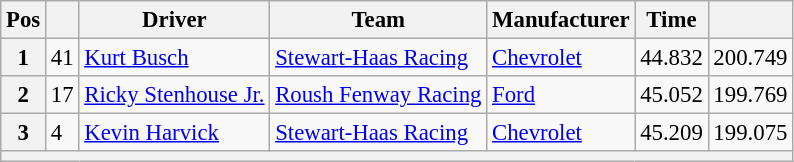<table class="wikitable" style="font-size:95%">
<tr>
<th>Pos</th>
<th></th>
<th>Driver</th>
<th>Team</th>
<th>Manufacturer</th>
<th>Time</th>
<th></th>
</tr>
<tr>
<th>1</th>
<td>41</td>
<td><a href='#'>Kurt Busch</a></td>
<td><a href='#'>Stewart-Haas Racing</a></td>
<td><a href='#'>Chevrolet</a></td>
<td>44.832</td>
<td>200.749</td>
</tr>
<tr>
<th>2</th>
<td>17</td>
<td><a href='#'>Ricky Stenhouse Jr.</a></td>
<td><a href='#'>Roush Fenway Racing</a></td>
<td><a href='#'>Ford</a></td>
<td>45.052</td>
<td>199.769</td>
</tr>
<tr>
<th>3</th>
<td>4</td>
<td><a href='#'>Kevin Harvick</a></td>
<td><a href='#'>Stewart-Haas Racing</a></td>
<td><a href='#'>Chevrolet</a></td>
<td>45.209</td>
<td>199.075</td>
</tr>
<tr>
<th colspan="7"></th>
</tr>
</table>
